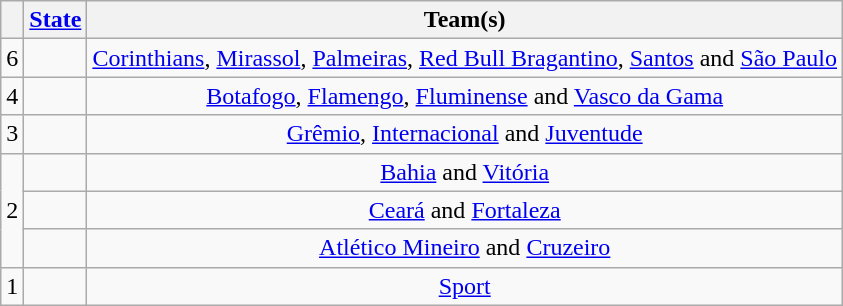<table class="wikitable" style="text-align:center">
<tr>
<th></th>
<th><a href='#'>State</a></th>
<th>Team(s)</th>
</tr>
<tr>
<td>6</td>
<td align=left></td>
<td><a href='#'>Corinthians</a>, <a href='#'>Mirassol</a>, <a href='#'>Palmeiras</a>, <a href='#'>Red Bull Bragantino</a>, <a href='#'>Santos</a> and <a href='#'>São Paulo</a></td>
</tr>
<tr>
<td>4</td>
<td align=left></td>
<td><a href='#'>Botafogo</a>, <a href='#'>Flamengo</a>, <a href='#'>Fluminense</a> and <a href='#'>Vasco da Gama</a></td>
</tr>
<tr>
<td>3</td>
<td align=left></td>
<td><a href='#'>Grêmio</a>, <a href='#'>Internacional</a> and <a href='#'>Juventude</a></td>
</tr>
<tr>
<td rowspan=3>2</td>
<td align=left></td>
<td><a href='#'>Bahia</a> and <a href='#'>Vitória</a></td>
</tr>
<tr>
<td align=left></td>
<td><a href='#'>Ceará</a> and <a href='#'>Fortaleza</a></td>
</tr>
<tr>
<td align=left></td>
<td><a href='#'>Atlético Mineiro</a> and <a href='#'>Cruzeiro</a></td>
</tr>
<tr>
<td>1</td>
<td align=left></td>
<td><a href='#'>Sport</a></td>
</tr>
</table>
